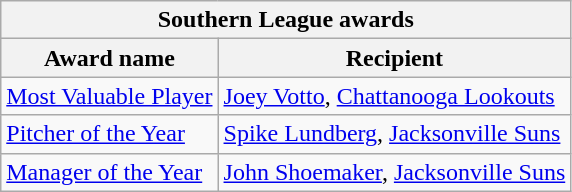<table class="wikitable">
<tr>
<th colspan="2">Southern League awards</th>
</tr>
<tr>
<th>Award name</th>
<th>Recipient</th>
</tr>
<tr>
<td><a href='#'>Most Valuable Player</a></td>
<td><a href='#'>Joey Votto</a>, <a href='#'>Chattanooga Lookouts</a></td>
</tr>
<tr>
<td><a href='#'>Pitcher of the Year</a></td>
<td><a href='#'>Spike Lundberg</a>, <a href='#'>Jacksonville Suns</a></td>
</tr>
<tr>
<td><a href='#'>Manager of the Year</a></td>
<td><a href='#'>John Shoemaker</a>, <a href='#'>Jacksonville Suns</a></td>
</tr>
</table>
